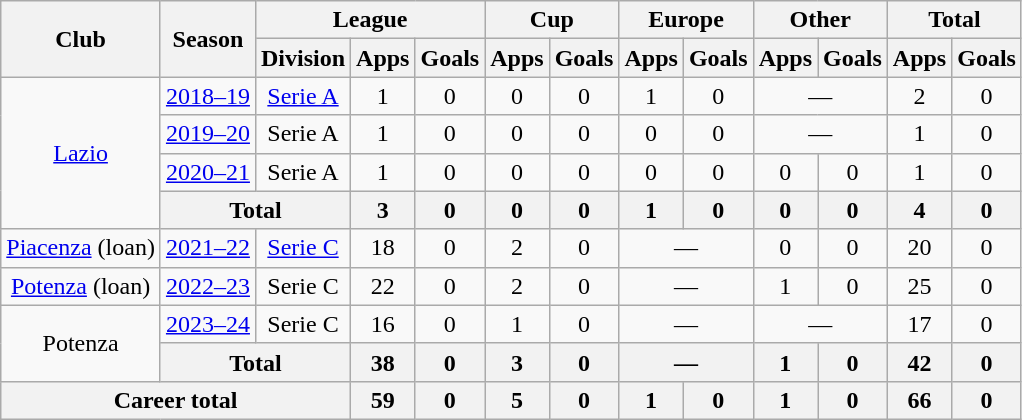<table class=wikitable style="text-align:center">
<tr>
<th rowspan="2">Club</th>
<th rowspan="2">Season</th>
<th colspan="3">League</th>
<th colspan="2">Cup</th>
<th colspan="2">Europe</th>
<th colspan="2">Other</th>
<th colspan="2">Total</th>
</tr>
<tr>
<th>Division</th>
<th>Apps</th>
<th>Goals</th>
<th>Apps</th>
<th>Goals</th>
<th>Apps</th>
<th>Goals</th>
<th>Apps</th>
<th>Goals</th>
<th>Apps</th>
<th>Goals</th>
</tr>
<tr>
<td rowspan="4"><a href='#'>Lazio</a></td>
<td><a href='#'>2018–19</a></td>
<td><a href='#'>Serie A</a></td>
<td>1</td>
<td>0</td>
<td>0</td>
<td>0</td>
<td>1</td>
<td>0</td>
<td colspan="2">—</td>
<td>2</td>
<td>0</td>
</tr>
<tr>
<td><a href='#'>2019–20</a></td>
<td>Serie A</td>
<td>1</td>
<td>0</td>
<td>0</td>
<td>0</td>
<td>0</td>
<td>0</td>
<td colspan="2">—</td>
<td>1</td>
<td>0</td>
</tr>
<tr>
<td><a href='#'>2020–21</a></td>
<td>Serie A</td>
<td>1</td>
<td>0</td>
<td>0</td>
<td>0</td>
<td>0</td>
<td>0</td>
<td>0</td>
<td>0</td>
<td>1</td>
<td>0</td>
</tr>
<tr>
<th colspan=2>Total</th>
<th>3</th>
<th>0</th>
<th>0</th>
<th>0</th>
<th>1</th>
<th>0</th>
<th>0</th>
<th>0</th>
<th>4</th>
<th>0</th>
</tr>
<tr>
<td><a href='#'>Piacenza</a> (loan)</td>
<td><a href='#'>2021–22</a></td>
<td><a href='#'>Serie C</a></td>
<td>18</td>
<td>0</td>
<td>2</td>
<td>0</td>
<td colspan="2">—</td>
<td>0</td>
<td>0</td>
<td>20</td>
<td>0</td>
</tr>
<tr>
<td><a href='#'>Potenza</a> (loan)</td>
<td><a href='#'>2022–23</a></td>
<td>Serie C</td>
<td>22</td>
<td>0</td>
<td>2</td>
<td>0</td>
<td colspan="2">—</td>
<td>1</td>
<td>0</td>
<td>25</td>
<td>0</td>
</tr>
<tr>
<td rowspan="2">Potenza</td>
<td><a href='#'>2023–24</a></td>
<td>Serie C</td>
<td>16</td>
<td>0</td>
<td>1</td>
<td>0</td>
<td colspan="2">—</td>
<td colspan="2">—</td>
<td>17</td>
<td>0</td>
</tr>
<tr>
<th colspan="2">Total</th>
<th>38</th>
<th>0</th>
<th>3</th>
<th>0</th>
<th colspan="2">—</th>
<th>1</th>
<th>0</th>
<th>42</th>
<th>0</th>
</tr>
<tr>
<th colspan="3">Career total</th>
<th>59</th>
<th>0</th>
<th>5</th>
<th>0</th>
<th>1</th>
<th>0</th>
<th>1</th>
<th>0</th>
<th>66</th>
<th>0</th>
</tr>
</table>
